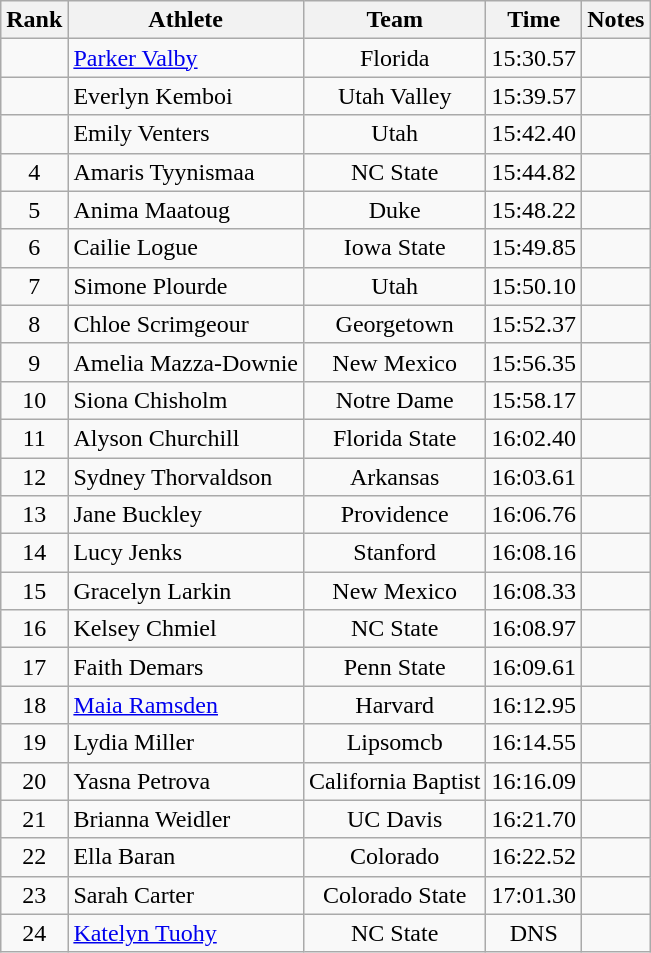<table class="wikitable sortable" style="text-align:center">
<tr>
<th>Rank</th>
<th>Athlete</th>
<th>Team</th>
<th>Time</th>
<th>Notes</th>
</tr>
<tr>
<td></td>
<td align=left> <a href='#'>Parker Valby</a></td>
<td>Florida</td>
<td>15:30.57</td>
<td></td>
</tr>
<tr>
<td></td>
<td align=left> Everlyn Kemboi</td>
<td>Utah Valley</td>
<td>15:39.57</td>
<td></td>
</tr>
<tr>
<td></td>
<td align=left> Emily Venters</td>
<td>Utah</td>
<td>15:42.40</td>
<td></td>
</tr>
<tr>
<td>4</td>
<td align=left> Amaris Tyynismaa</td>
<td>NC State</td>
<td>15:44.82</td>
<td></td>
</tr>
<tr>
<td>5</td>
<td align=left> Anima Maatoug</td>
<td>Duke</td>
<td>15:48.22</td>
<td></td>
</tr>
<tr>
<td>6</td>
<td align=left> Cailie Logue</td>
<td>Iowa State</td>
<td>15:49.85</td>
<td></td>
</tr>
<tr>
<td>7</td>
<td align=left> Simone Plourde</td>
<td>Utah</td>
<td>15:50.10</td>
<td></td>
</tr>
<tr>
<td>8</td>
<td align=left> Chloe Scrimgeour</td>
<td>Georgetown</td>
<td>15:52.37</td>
<td></td>
</tr>
<tr>
<td>9</td>
<td align=left> Amelia Mazza-Downie</td>
<td>New Mexico</td>
<td>15:56.35</td>
<td></td>
</tr>
<tr>
<td>10</td>
<td align=left> Siona Chisholm</td>
<td>Notre Dame</td>
<td>15:58.17</td>
<td></td>
</tr>
<tr>
<td>11</td>
<td align=left> Alyson Churchill</td>
<td>Florida State</td>
<td>16:02.40</td>
<td></td>
</tr>
<tr>
<td>12</td>
<td align=left> Sydney Thorvaldson</td>
<td>Arkansas</td>
<td>16:03.61</td>
<td></td>
</tr>
<tr>
<td>13</td>
<td align=left> Jane Buckley</td>
<td>Providence</td>
<td>16:06.76</td>
<td></td>
</tr>
<tr>
<td>14</td>
<td align=left> Lucy Jenks</td>
<td>Stanford</td>
<td>16:08.16</td>
<td></td>
</tr>
<tr>
<td>15</td>
<td align=left> Gracelyn Larkin</td>
<td>New Mexico</td>
<td>16:08.33</td>
<td></td>
</tr>
<tr>
<td>16</td>
<td align=left> Kelsey Chmiel</td>
<td>NC State</td>
<td>16:08.97</td>
<td></td>
</tr>
<tr>
<td>17</td>
<td align=left> Faith Demars</td>
<td>Penn State</td>
<td>16:09.61</td>
<td></td>
</tr>
<tr>
<td>18</td>
<td align=left> <a href='#'>Maia Ramsden</a></td>
<td>Harvard</td>
<td>16:12.95</td>
<td></td>
</tr>
<tr>
<td>19</td>
<td align=left> Lydia Miller</td>
<td>Lipsomcb</td>
<td>16:14.55</td>
<td></td>
</tr>
<tr>
<td>20</td>
<td align=left> Yasna Petrova</td>
<td>California Baptist</td>
<td>16:16.09</td>
<td></td>
</tr>
<tr>
<td>21</td>
<td align=left> Brianna Weidler</td>
<td>UC Davis</td>
<td>16:21.70</td>
<td></td>
</tr>
<tr>
<td>22</td>
<td align=left> Ella Baran</td>
<td>Colorado</td>
<td>16:22.52</td>
<td></td>
</tr>
<tr>
<td>23</td>
<td align=left> Sarah Carter</td>
<td>Colorado State</td>
<td>17:01.30</td>
<td></td>
</tr>
<tr>
<td>24</td>
<td align=left> <a href='#'>Katelyn Tuohy</a></td>
<td>NC State</td>
<td>DNS</td>
<td></td>
</tr>
</table>
